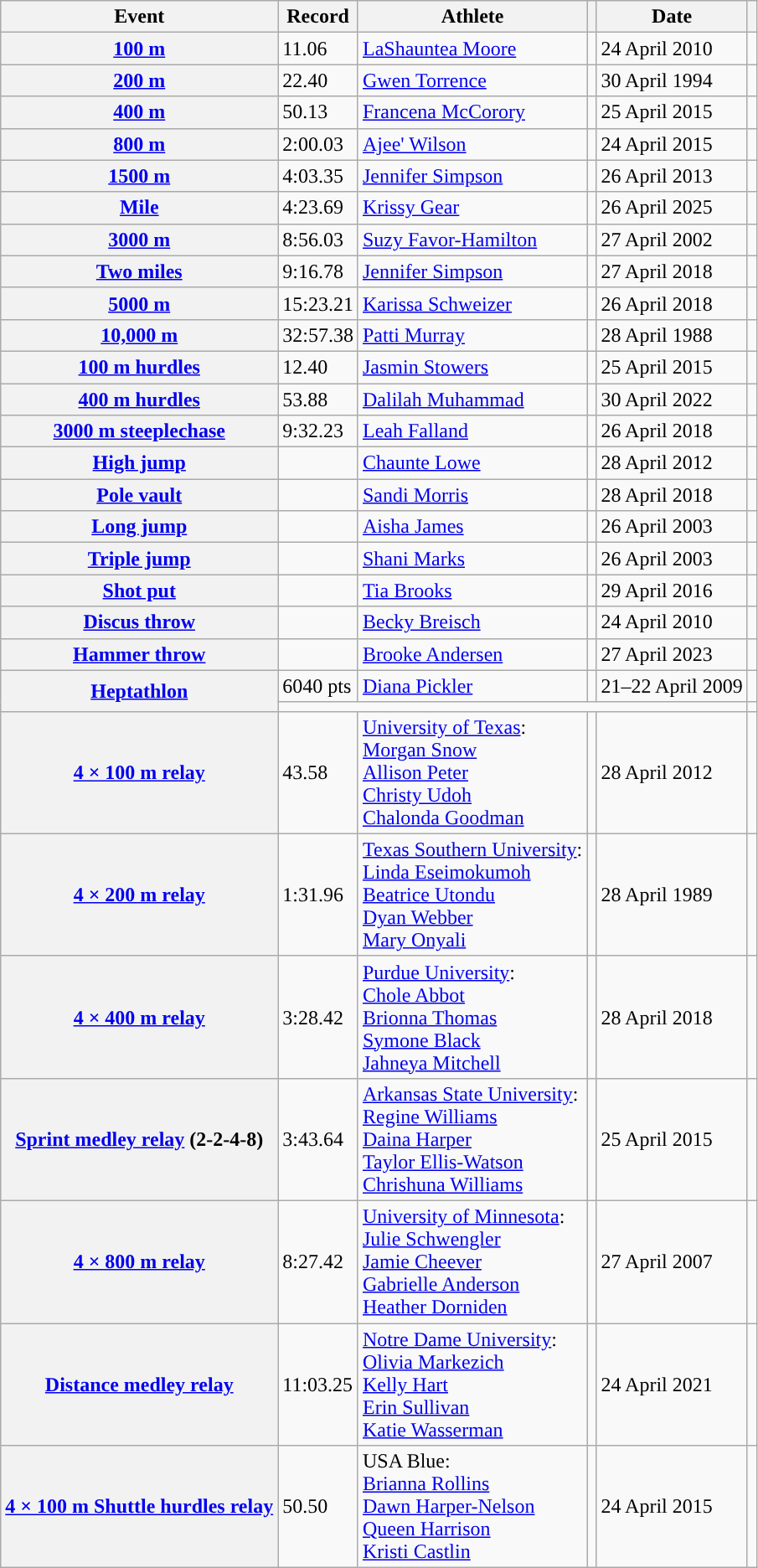<table class="wikitable plainrowheaders sticky-header">
<tr>
<th width=px>Event</th>
<th width=px>Record</th>
<th width=px>Athlete</th>
<th width=px></th>
<th width=px>Date</th>
<th width=px></th>
</tr>
<tr>
<th scope="row"><a href='#'>100 m</a></th>
<td>11.06 </td>
<td><a href='#'>LaShauntea Moore</a></td>
<td></td>
<td>24 April 2010</td>
<td></td>
</tr>
<tr>
<th scope="row"><a href='#'>200 m</a></th>
<td>22.40 </td>
<td><a href='#'>Gwen Torrence</a></td>
<td></td>
<td>30 April 1994</td>
<td></td>
</tr>
<tr>
<th scope="row"><a href='#'>400 m</a></th>
<td>50.13</td>
<td><a href='#'>Francena McCorory</a></td>
<td></td>
<td>25 April 2015</td>
<td></td>
</tr>
<tr>
<th scope="row"><a href='#'>800 m</a></th>
<td>2:00.03</td>
<td><a href='#'>Ajee' Wilson</a></td>
<td></td>
<td>24 April 2015</td>
<td></td>
</tr>
<tr>
<th scope="row"><a href='#'>1500 m</a></th>
<td>4:03.35</td>
<td><a href='#'>Jennifer Simpson</a></td>
<td></td>
<td>26 April 2013</td>
<td></td>
</tr>
<tr>
<th scope="row"><a href='#'>Mile</a></th>
<td>4:23.69</td>
<td><a href='#'>Krissy Gear</a></td>
<td></td>
<td>26 April 2025</td>
<td></td>
</tr>
<tr>
<th scope="row"><a href='#'>3000 m</a></th>
<td>8:56.03</td>
<td><a href='#'>Suzy Favor-Hamilton</a></td>
<td></td>
<td>27 April 2002</td>
<td></td>
</tr>
<tr>
<th scope="row"><a href='#'>Two miles</a></th>
<td>9:16.78</td>
<td><a href='#'>Jennifer Simpson</a></td>
<td></td>
<td>27 April 2018</td>
<td></td>
</tr>
<tr>
<th scope="row"><a href='#'>5000 m</a></th>
<td>15:23.21</td>
<td><a href='#'>Karissa Schweizer</a></td>
<td></td>
<td>26 April 2018</td>
<td></td>
</tr>
<tr>
<th scope="row"><a href='#'>10,000 m</a></th>
<td>32:57.38</td>
<td><a href='#'>Patti Murray</a></td>
<td></td>
<td>28 April 1988</td>
<td></td>
</tr>
<tr>
<th scope="row"><a href='#'>100 m hurdles</a></th>
<td>12.40 </td>
<td><a href='#'>Jasmin Stowers</a></td>
<td></td>
<td>25 April 2015</td>
<td></td>
</tr>
<tr>
<th scope="row"><a href='#'>400 m hurdles</a></th>
<td>53.88</td>
<td><a href='#'>Dalilah Muhammad</a></td>
<td></td>
<td>30 April 2022</td>
<td></td>
</tr>
<tr>
<th scope="row"><a href='#'>3000 m steeplechase</a></th>
<td>9:32.23</td>
<td><a href='#'>Leah Falland</a></td>
<td></td>
<td>26 April 2018</td>
<td></td>
</tr>
<tr>
<th scope="row"><a href='#'>High jump</a></th>
<td></td>
<td><a href='#'>Chaunte Lowe</a></td>
<td></td>
<td>28 April 2012</td>
<td></td>
</tr>
<tr>
<th scope="row"><a href='#'>Pole vault</a></th>
<td></td>
<td><a href='#'>Sandi Morris</a></td>
<td></td>
<td>28 April 2018</td>
<td></td>
</tr>
<tr>
<th scope="row"><a href='#'>Long jump</a></th>
<td></td>
<td><a href='#'>Aisha James</a></td>
<td></td>
<td>26 April 2003</td>
<td></td>
</tr>
<tr>
<th scope="row"><a href='#'>Triple jump</a></th>
<td></td>
<td><a href='#'>Shani Marks</a></td>
<td></td>
<td>26 April 2003</td>
<td></td>
</tr>
<tr>
<th scope="row"><a href='#'>Shot put</a></th>
<td></td>
<td><a href='#'>Tia Brooks</a></td>
<td></td>
<td>29 April 2016</td>
<td></td>
</tr>
<tr>
<th scope="row"><a href='#'>Discus throw</a></th>
<td></td>
<td><a href='#'>Becky Breisch</a></td>
<td></td>
<td>24 April 2010</td>
<td></td>
</tr>
<tr>
<th scope="row"><a href='#'>Hammer throw</a></th>
<td></td>
<td><a href='#'>Brooke Andersen</a></td>
<td></td>
<td>27 April 2023</td>
<td></td>
</tr>
<tr>
<th scope="rowgroup" rowspan="2"><a href='#'>Heptathlon</a></th>
<td>6040 pts</td>
<td><a href='#'>Diana Pickler</a></td>
<td></td>
<td>21–22 April 2009</td>
<td></td>
</tr>
<tr>
<td colspan=4></td>
<td></td>
</tr>
<tr>
<th scope="row"><a href='#'>4 × 100 m relay</a></th>
<td>43.58</td>
<td><a href='#'>University of Texas</a>:<br><a href='#'>Morgan Snow</a><br><a href='#'>Allison Peter</a><br><a href='#'>Christy Udoh</a><br><a href='#'>Chalonda Goodman</a></td>
<td><br><br><br><br></td>
<td>28 April 2012</td>
<td></td>
</tr>
<tr>
<th scope="row"><a href='#'>4 × 200 m relay</a></th>
<td>1:31.96</td>
<td><a href='#'>Texas Southern University</a>:<br><a href='#'>Linda Eseimokumoh</a><br><a href='#'>Beatrice Utondu</a><br><a href='#'>Dyan Webber</a><br><a href='#'>Mary Onyali</a></td>
<td><br><br><br><br></td>
<td>28 April 1989</td>
<td></td>
</tr>
<tr>
<th scope="row"><a href='#'>4 × 400 m relay</a></th>
<td>3:28.42</td>
<td><a href='#'>Purdue University</a>:<br><a href='#'>Chole Abbot</a><br><a href='#'>Brionna Thomas</a><br><a href='#'>Symone Black</a><br><a href='#'>Jahneya Mitchell</a></td>
<td><br><br><br><br></td>
<td>28 April 2018</td>
<td></td>
</tr>
<tr>
<th scope="row"><a href='#'>Sprint medley relay</a> (2-2-4-8)</th>
<td>3:43.64</td>
<td><a href='#'>Arkansas State University</a>:<br><a href='#'>Regine Williams</a><br><a href='#'>Daina Harper</a><br><a href='#'>Taylor Ellis-Watson</a><br><a href='#'>Chrishuna Williams</a></td>
<td><br><br><br><br></td>
<td>25 April 2015</td>
<td></td>
</tr>
<tr>
<th scope="row"><a href='#'>4 × 800 m relay</a></th>
<td>8:27.42</td>
<td><a href='#'>University of Minnesota</a>:<br><a href='#'>Julie Schwengler</a><br><a href='#'>Jamie Cheever</a><br><a href='#'>Gabrielle Anderson</a><br><a href='#'>Heather Dorniden</a></td>
<td><br><br><br><br></td>
<td>27 April 2007</td>
<td></td>
</tr>
<tr>
<th scope="row"><a href='#'>Distance medley relay</a></th>
<td>11:03.25</td>
<td><a href='#'>Notre Dame University</a>:<br><a href='#'>Olivia Markezich</a><br><a href='#'>Kelly Hart</a><br><a href='#'>Erin Sullivan</a><br><a href='#'>Katie Wasserman</a></td>
<td><br><br><br><br></td>
<td>24 April 2021</td>
<td></td>
</tr>
<tr>
<th scope="row"><a href='#'>4 × 100 m Shuttle hurdles relay</a></th>
<td>50.50</td>
<td>USA Blue:<br><a href='#'>Brianna Rollins</a><br><a href='#'>Dawn Harper-Nelson</a><br><a href='#'>Queen Harrison</a><br><a href='#'>Kristi Castlin</a></td>
<td><br><br><br><br></td>
<td>24 April 2015</td>
<td></td>
</tr>
</table>
